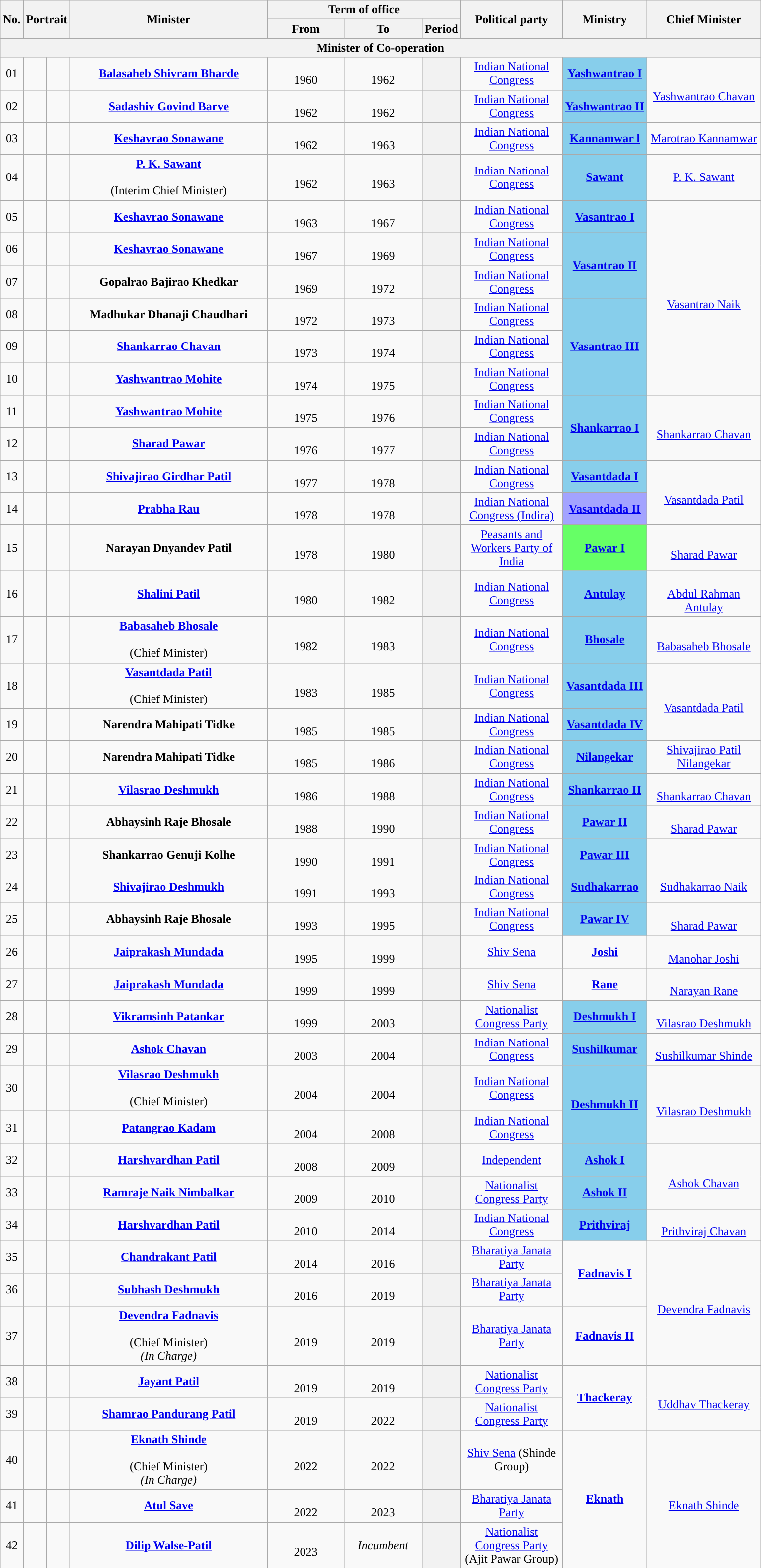<table class="wikitable" style="text-align:center">
<tr>
<th rowspan="2">No.</th>
<th rowspan="2" colspan="2">Portrait</th>
<th rowspan="2" style="width:16em">Minister<br></th>
<th colspan="3">Term of office</th>
<th rowspan="2" style="width:8em">Political party</th>
<th rowspan="2">Ministry</th>
<th rowspan="2" style="width:9em">Chief Minister</th>
</tr>
<tr>
<th style="width:6em">From</th>
<th style="width:6em">To</th>
<th>Period</th>
</tr>
<tr>
<th colspan="10">Minister of Co-operation</th>
</tr>
<tr>
<td>01</td>
<td style="color:inherit;background:"></td>
<td></td>
<td><strong><a href='#'>Balasaheb Shivram Bharde</a></strong>  <br> </td>
<td><br>1960</td>
<td><br>1962</td>
<th></th>
<td><a href='#'>Indian National Congress</a></td>
<td bgcolor="#87CEEB"><a href='#'><strong>Yashwantrao I</strong></a></td>
<td rowspan="2"> <br><a href='#'>Yashwantrao Chavan</a></td>
</tr>
<tr>
<td>02</td>
<td style="color:inherit;background:"></td>
<td></td>
<td><strong><a href='#'>Sadashiv Govind Barve</a></strong> <br> </td>
<td><br>1962</td>
<td><br>1962</td>
<th></th>
<td><a href='#'>Indian National Congress</a></td>
<td bgcolor="#87CEEB"><a href='#'><strong>Yashwantrao II</strong></a></td>
</tr>
<tr>
<td>03</td>
<td style="color:inherit;background:"></td>
<td></td>
<td><strong><a href='#'>Keshavrao Sonawane</a></strong> <br> </td>
<td><br>1962</td>
<td><br>1963</td>
<th></th>
<td><a href='#'>Indian National Congress</a></td>
<td bgcolor="#87CEEB"><a href='#'><strong>Kannamwar l</strong></a></td>
<td><a href='#'>Marotrao Kannamwar</a></td>
</tr>
<tr>
<td>04</td>
<td style="color:inherit;background:"></td>
<td></td>
<td><strong><a href='#'>P. K. Sawant</a></strong> <br>  <br>(Interim Chief Minister)</td>
<td><br>1962</td>
<td><br>1963</td>
<th></th>
<td><a href='#'>Indian National Congress</a></td>
<td bgcolor="#87CEEB"><a href='#'><strong>Sawant</strong></a></td>
<td><a href='#'>P. K. Sawant</a></td>
</tr>
<tr>
<td>05</td>
<td style="color:inherit;background:"></td>
<td></td>
<td><strong><a href='#'>Keshavrao Sonawane</a></strong> <br> </td>
<td><br>1963</td>
<td><br>1967</td>
<th></th>
<td><a href='#'>Indian National Congress</a></td>
<td bgcolor="#87CEEB"><a href='#'><strong>Vasantrao I</strong></a></td>
<td rowspan="6"><br><a href='#'>Vasantrao Naik</a></td>
</tr>
<tr>
<td>06</td>
<td style="color:inherit;background:"></td>
<td></td>
<td><strong><a href='#'>Keshavrao Sonawane</a></strong> <br> </td>
<td><br>1967</td>
<td><br>1969</td>
<th></th>
<td><a href='#'>Indian National Congress</a></td>
<td rowspan="2" bgcolor="#87CEEB"><a href='#'><strong>Vasantrao II</strong></a></td>
</tr>
<tr>
<td>07</td>
<td style="color:inherit;background:"></td>
<td></td>
<td><strong>Gopalrao Bajirao Khedkar</strong> <br> </td>
<td><br>1969</td>
<td><br>1972</td>
<th></th>
<td><a href='#'>Indian National Congress</a></td>
</tr>
<tr>
<td>08</td>
<td style="color:inherit;background:"></td>
<td></td>
<td><strong>Madhukar Dhanaji Chaudhari</strong> <br> </td>
<td><br>1972</td>
<td><br>1973</td>
<th></th>
<td><a href='#'>Indian National Congress</a></td>
<td rowspan="3" bgcolor="#87CEEB"><a href='#'><strong>Vasantrao III</strong></a></td>
</tr>
<tr>
<td>09</td>
<td style="color:inherit;background:"></td>
<td></td>
<td><strong><a href='#'>Shankarrao Chavan</a></strong> <br> </td>
<td><br>1973</td>
<td><br>1974</td>
<th></th>
<td><a href='#'>Indian National Congress</a></td>
</tr>
<tr>
<td>10</td>
<td style="color:inherit;background:"></td>
<td></td>
<td><strong><a href='#'>Yashwantrao Mohite</a></strong> <br> </td>
<td><br>1974</td>
<td><br>1975</td>
<th></th>
<td><a href='#'>Indian National Congress</a></td>
</tr>
<tr>
<td>11</td>
<td style="color:inherit;background:"></td>
<td></td>
<td><strong><a href='#'>Yashwantrao Mohite</a></strong> <br> </td>
<td><br>1975</td>
<td><br>1976</td>
<th></th>
<td><a href='#'>Indian National Congress</a></td>
<td rowspan="2" bgcolor="#87CEEB"><a href='#'><strong>Shankarrao I</strong></a></td>
<td rowspan="2"><br><a href='#'>Shankarrao Chavan</a></td>
</tr>
<tr>
<td>12</td>
<td style="color:inherit;background:"></td>
<td></td>
<td><strong><a href='#'>Sharad Pawar</a></strong> <br> </td>
<td><br>1976</td>
<td><br>1977</td>
<th></th>
<td><a href='#'>Indian National Congress</a></td>
</tr>
<tr>
<td>13</td>
<td style="color:inherit;background:"></td>
<td></td>
<td><strong><a href='#'>Shivajirao Girdhar Patil</a></strong> <br> </td>
<td><br>1977</td>
<td><br>1978</td>
<th></th>
<td><a href='#'>Indian National Congress</a></td>
<td rowspan="1" bgcolor="#88CEEB"><a href='#'><strong>Vasantdada I</strong></a></td>
<td rowspan="2"><br><a href='#'>Vasantdada Patil</a></td>
</tr>
<tr>
<td>14</td>
<td style="color:inherit;background:"></td>
<td></td>
<td><strong><a href='#'>Prabha Rau</a></strong> <br> </td>
<td><br>1978</td>
<td><br>1978</td>
<th></th>
<td><a href='#'>Indian National Congress (Indira)</a></td>
<td bgcolor="#A3A3FF"><a href='#'><strong>Vasantdada II</strong></a></td>
</tr>
<tr>
<td>15</td>
<td style="color:inherit;background:"></td>
<td></td>
<td><strong>Narayan Dnyandev Patil</strong> <br> </td>
<td><br>1978</td>
<td><br>1980</td>
<th></th>
<td><a href='#'>Peasants and Workers Party of India</a></td>
<td rowspan="1" bgcolor="#66FF66"><a href='#'><strong>Pawar I</strong></a></td>
<td rowspan="1"><br><a href='#'>Sharad Pawar</a></td>
</tr>
<tr>
<td>16</td>
<td style="color:inherit;background:"></td>
<td></td>
<td><strong><a href='#'>Shalini Patil</a></strong> <br> </td>
<td><br>1980</td>
<td><br>1982</td>
<th></th>
<td><a href='#'>Indian National Congress</a></td>
<td rowspan="1" bgcolor="#87CEEB"><a href='#'><strong>Antulay</strong></a></td>
<td rowspan="1"> <br><a href='#'>Abdul Rahman Antulay</a></td>
</tr>
<tr>
<td>17</td>
<td style="color:inherit;background:"></td>
<td></td>
<td><strong><a href='#'>Babasaheb Bhosale</a></strong> <br> <br>(Chief Minister)</td>
<td><br>1982</td>
<td><br>1983</td>
<th></th>
<td><a href='#'>Indian National Congress</a></td>
<td rowspan="1" bgcolor="#87CEEB"><a href='#'><strong>Bhosale</strong></a></td>
<td rowspan="1"> <br><a href='#'>Babasaheb Bhosale</a></td>
</tr>
<tr>
<td>18</td>
<td style="color:inherit;background:"></td>
<td><br></td>
<td><strong><a href='#'>Vasantdada Patil</a></strong>   <br> <br>(Chief Minister)</td>
<td><br>1983</td>
<td><br>1985</td>
<th></th>
<td><a href='#'>Indian National Congress</a></td>
<td bgcolor="#87CEEB"><a href='#'><strong>Vasantdada III</strong></a></td>
<td rowspan="2"><br><a href='#'>Vasantdada Patil</a></td>
</tr>
<tr>
<td>19</td>
<td style="color:inherit;background:"></td>
<td></td>
<td><strong>Narendra Mahipati Tidke</strong> <br> </td>
<td><br>1985</td>
<td><br>1985</td>
<th></th>
<td><a href='#'>Indian National Congress</a></td>
<td bgcolor="#87CEEB"><a href='#'><strong>Vasantdada IV</strong></a></td>
</tr>
<tr>
<td>20</td>
<td style="color:inherit;background:"></td>
<td></td>
<td><strong>Narendra Mahipati Tidke</strong>  <br> </td>
<td><br>1985</td>
<td><br>1986</td>
<th></th>
<td><a href='#'>Indian National Congress</a></td>
<td bgcolor="#87CEEB"><a href='#'><strong>Nilangekar</strong></a></td>
<td><a href='#'>Shivajirao Patil Nilangekar</a></td>
</tr>
<tr>
<td>21</td>
<td style="color:inherit;background:"></td>
<td></td>
<td><strong><a href='#'>Vilasrao Deshmukh</a></strong> <br> </td>
<td><br>1986</td>
<td><br>1988</td>
<th></th>
<td><a href='#'>Indian National Congress</a></td>
<td rowspan="1"bgcolor="#87CEEB"><a href='#'><strong>Shankarrao II</strong></a></td>
<td rowspan="1"> <br><a href='#'>Shankarrao Chavan</a></td>
</tr>
<tr>
<td>22</td>
<td style="color:inherit;background:"></td>
<td></td>
<td><strong>Abhaysinh Raje Bhosale</strong>   <br> </td>
<td><br>1988</td>
<td><br>1990</td>
<th></th>
<td><a href='#'>Indian National Congress</a></td>
<td rowspan="1" bgcolor="#87CEEB"><a href='#'><strong>Pawar II</strong></a></td>
<td rowspan="1"> <br><a href='#'>Sharad Pawar</a></td>
</tr>
<tr>
<td>23</td>
<td style="color:inherit;background:"></td>
<td></td>
<td><strong>Shankarrao Genuji Kolhe</strong> <br> </td>
<td><br>1990</td>
<td><br>1991</td>
<th></th>
<td><a href='#'>Indian National Congress</a></td>
<td rowspan="1" bgcolor="#87CEEB"><a href='#'><strong>Pawar III</strong></a></td>
</tr>
<tr>
<td>24</td>
<td style="color:inherit;background:"></td>
<td></td>
<td><strong><a href='#'>Shivajirao Deshmukh</a></strong> <br> </td>
<td><br>1991</td>
<td><br>1993</td>
<th></th>
<td><a href='#'>Indian National Congress</a></td>
<td rowspan="1" bgcolor="#87CEEB"><a href='#'><strong>Sudhakarrao</strong></a></td>
<td rowspan="1"><a href='#'>Sudhakarrao Naik</a></td>
</tr>
<tr>
<td>25</td>
<td style="color:inherit;background:"></td>
<td></td>
<td><strong>Abhaysinh Raje Bhosale</strong> <br> </td>
<td><br>1993</td>
<td><br>1995</td>
<th></th>
<td><a href='#'>Indian National Congress</a></td>
<td bgcolor="#87CEEB"><a href='#'><strong>Pawar IV</strong></a></td>
<td> <br><a href='#'>Sharad Pawar</a></td>
</tr>
<tr>
<td>26</td>
<td style="color:inherit;background:"></td>
<td></td>
<td><strong><a href='#'>Jaiprakash Mundada</a></strong> <br> </td>
<td><br>1995</td>
<td><br>1999</td>
<th></th>
<td><a href='#'>Shiv Sena</a></td>
<td rowspan="1"><a href='#'><strong>Joshi</strong></a></td>
<td rowspan="1"> <br><a href='#'>Manohar Joshi</a></td>
</tr>
<tr>
<td>27</td>
<td style="color:inherit;background:"></td>
<td></td>
<td><strong><a href='#'>Jaiprakash Mundada</a></strong> <br> </td>
<td><br>1999</td>
<td><br>1999</td>
<th></th>
<td><a href='#'>Shiv Sena</a></td>
<td rowspan="1"><a href='#'><strong>Rane</strong></a></td>
<td rowspan="1"> <br><a href='#'>Narayan Rane</a></td>
</tr>
<tr>
<td>28</td>
<td style="color:inherit;background:"></td>
<td></td>
<td><strong><a href='#'>Vikramsinh Patankar</a></strong> <br> </td>
<td><br>1999</td>
<td><br>2003</td>
<th></th>
<td><a href='#'>Nationalist Congress Party</a></td>
<td rowspan="1" bgcolor="#87CEEB"><a href='#'><strong>Deshmukh I</strong></a></td>
<td rowspan="1"> <br><a href='#'>Vilasrao Deshmukh</a></td>
</tr>
<tr>
<td>29</td>
<td style="color:inherit;background:"></td>
<td></td>
<td><strong><a href='#'>Ashok Chavan</a></strong> <br> </td>
<td><br>2003</td>
<td><br>2004</td>
<th></th>
<td><a href='#'>Indian National Congress</a></td>
<td rowspan="1" bgcolor="#87CEEB"><a href='#'><strong>Sushilkumar</strong></a></td>
<td rowspan="1"> <br><a href='#'>Sushilkumar Shinde</a></td>
</tr>
<tr>
<td>30</td>
<td style="color:inherit;background:"></td>
<td></td>
<td><strong><a href='#'>Vilasrao Deshmukh</a></strong> <br> <br>(Chief Minister)</td>
<td><br>2004</td>
<td><br>2004</td>
<th></th>
<td><a href='#'>Indian National Congress</a></td>
<td rowspan="2" bgcolor="#87CEEB"><a href='#'><strong>Deshmukh II</strong></a></td>
<td rowspan="2"> <br><a href='#'>Vilasrao Deshmukh</a></td>
</tr>
<tr>
<td>31</td>
<td style="color:inherit;background:"></td>
<td></td>
<td><strong><a href='#'>Patangrao Kadam</a></strong> <br> </td>
<td><br>2004</td>
<td><br>2008</td>
<th></th>
<td><a href='#'>Indian National Congress</a></td>
</tr>
<tr>
<td>32</td>
<td style="color:inherit;background:"></td>
<td></td>
<td><strong><a href='#'>Harshvardhan Patil</a></strong> <br> </td>
<td><br>2008</td>
<td><br>2009</td>
<th></th>
<td><a href='#'>Independent</a></td>
<td bgcolor="#87CEEB"><a href='#'><strong>Ashok I</strong></a></td>
<td rowspan="2"><br><a href='#'>Ashok Chavan</a></td>
</tr>
<tr>
<td>33</td>
<td style="color:inherit;background:"></td>
<td></td>
<td><strong><a href='#'>Ramraje Naik Nimbalkar</a></strong> <br> </td>
<td><br>2009</td>
<td><br>2010</td>
<th></th>
<td><a href='#'>Nationalist Congress Party</a></td>
<td bgcolor="#87CEEB"><a href='#'><strong>Ashok II</strong></a></td>
</tr>
<tr>
<td>34</td>
<td style="color:inherit;background:"></td>
<td></td>
<td><strong><a href='#'>Harshvardhan Patil</a></strong> <br> </td>
<td><br>2010</td>
<td><br>2014</td>
<th></th>
<td><a href='#'>Indian National Congress</a></td>
<td rowspan="1" bgcolor="#87CEEB"><a href='#'><strong>Prithviraj</strong></a></td>
<td rowspan="1"><br><a href='#'>Prithviraj Chavan</a></td>
</tr>
<tr>
<td>35</td>
<td style="color:inherit;background:"></td>
<td></td>
<td><strong><a href='#'>Chandrakant Patil</a></strong> <br> </td>
<td><br>2014</td>
<td><br>2016</td>
<th></th>
<td rowspan="1"><a href='#'>Bharatiya Janata Party</a></td>
<td rowspan="2"><a href='#'><strong>Fadnavis I</strong></a></td>
<td rowspan="3"> <br><a href='#'>Devendra Fadnavis</a></td>
</tr>
<tr>
<td>36</td>
<td style="color:inherit;background:"></td>
<td></td>
<td><strong><a href='#'>Subhash Deshmukh</a></strong> <br> </td>
<td><br>2016</td>
<td><br>2019</td>
<th></th>
<td rowspan="1"><a href='#'>Bharatiya Janata Party</a></td>
</tr>
<tr>
<td>37</td>
<td style="color:inherit;background:"></td>
<td></td>
<td><strong><a href='#'>Devendra Fadnavis</a></strong>  <br> <br>(Chief Minister) <br><em>(In Charge)</em></td>
<td><br>2019</td>
<td><br>2019</td>
<th></th>
<td><a href='#'>Bharatiya Janata Party</a></td>
<td rowspan="1"><a href='#'><strong>Fadnavis II</strong></a></td>
</tr>
<tr>
<td>38</td>
<td style="color:inherit;background:"></td>
<td></td>
<td><strong><a href='#'>Jayant Patil</a></strong> <br> </td>
<td><br>2019</td>
<td><br>2019</td>
<th></th>
<td><a href='#'>Nationalist Congress Party</a></td>
<td rowspan="2"><a href='#'><strong>Thackeray</strong></a></td>
<td rowspan="2"> <br><a href='#'>Uddhav Thackeray</a></td>
</tr>
<tr>
<td>39</td>
<td style="color:inherit;background:"></td>
<td></td>
<td><strong><a href='#'>Shamrao Pandurang Patil</a></strong> <br> </td>
<td><br>2019</td>
<td><br>2022</td>
<th></th>
<td><a href='#'>Nationalist Congress Party</a></td>
</tr>
<tr>
<td>40</td>
<td style="color:inherit;background:"></td>
<td></td>
<td><strong><a href='#'>Eknath Shinde</a></strong> <br> <br>(Chief Minister) <br><em>(In Charge)</em></td>
<td><br>2022</td>
<td><br>2022</td>
<th></th>
<td><a href='#'>Shiv Sena</a> (Shinde Group)</td>
<td rowspan="3"><a href='#'><strong>Eknath</strong></a></td>
<td rowspan="3"> <br><a href='#'>Eknath Shinde</a></td>
</tr>
<tr>
<td>41</td>
<td style="color:inherit;background:"></td>
<td></td>
<td><strong><a href='#'>Atul Save</a></strong> <br> </td>
<td><br>2022</td>
<td><br>2023</td>
<th></th>
<td><a href='#'>Bharatiya Janata Party</a></td>
</tr>
<tr>
<td>42</td>
<td style="color:inherit;background:"></td>
<td></td>
<td><strong><a href='#'>Dilip Walse-Patil</a></strong> <br> </td>
<td><br>2023</td>
<td><em>Incumbent</em></td>
<th></th>
<td><a href='#'>Nationalist Congress Party</a> (Ajit Pawar Group)</td>
</tr>
<tr>
</tr>
</table>
